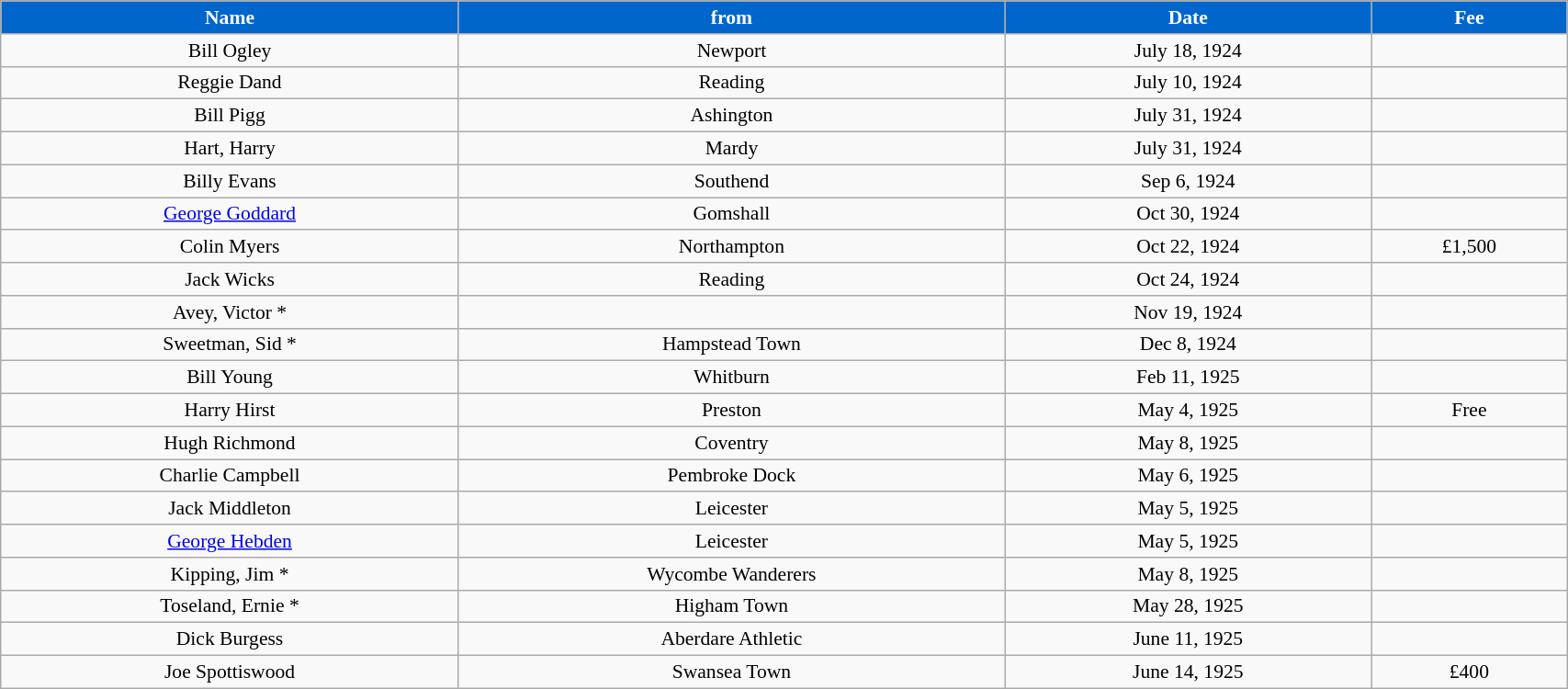<table class="wikitable" style="text-align:center; font-size:90%; width:90%;">
<tr>
<th style="background:#0066CC; color:#FFFFFF; text-align:center;"><strong>Name</strong></th>
<th style="background:#0066CC; color:#FFFFFF; text-align:center;">from</th>
<th style="background:#0066CC; color:#FFFFFF; text-align:center;">Date</th>
<th style="background:#0066CC; color:#FFFFFF; text-align:center;">Fee</th>
</tr>
<tr>
<td>Bill Ogley</td>
<td>Newport</td>
<td>July 18, 1924</td>
<td></td>
</tr>
<tr>
<td>Reggie Dand</td>
<td>Reading</td>
<td>July 10, 1924</td>
<td></td>
</tr>
<tr>
<td>Bill Pigg</td>
<td>Ashington</td>
<td>July 31, 1924</td>
<td></td>
</tr>
<tr>
<td>Hart, Harry</td>
<td>Mardy</td>
<td>July 31, 1924</td>
<td></td>
</tr>
<tr>
<td>Billy Evans</td>
<td>Southend</td>
<td>Sep 6, 1924</td>
<td></td>
</tr>
<tr>
<td><a href='#'>George Goddard</a></td>
<td>Gomshall</td>
<td>Oct 30, 1924</td>
<td></td>
</tr>
<tr>
<td>Colin Myers</td>
<td>Northampton</td>
<td>Oct 22, 1924</td>
<td>£1,500</td>
</tr>
<tr>
<td>Jack Wicks</td>
<td>Reading</td>
<td>Oct 24, 1924</td>
<td></td>
</tr>
<tr>
<td>Avey, Victor *</td>
<td></td>
<td>Nov 19, 1924</td>
<td></td>
</tr>
<tr>
<td>Sweetman, Sid *</td>
<td>Hampstead Town</td>
<td>Dec 8, 1924</td>
<td></td>
</tr>
<tr>
<td>Bill Young</td>
<td>Whitburn</td>
<td>Feb 11, 1925</td>
<td></td>
</tr>
<tr>
<td>Harry Hirst</td>
<td>Preston</td>
<td>May 4, 1925</td>
<td>Free</td>
</tr>
<tr>
<td>Hugh Richmond</td>
<td>Coventry</td>
<td>May 8, 1925</td>
<td></td>
</tr>
<tr>
<td>Charlie Campbell</td>
<td>Pembroke Dock</td>
<td>May 6, 1925</td>
<td></td>
</tr>
<tr>
<td>Jack Middleton</td>
<td>Leicester</td>
<td>May 5, 1925</td>
<td></td>
</tr>
<tr>
<td><a href='#'>George Hebden</a></td>
<td>Leicester</td>
<td>May 5, 1925</td>
<td></td>
</tr>
<tr>
<td>Kipping, Jim *</td>
<td>Wycombe Wanderers</td>
<td>May 8, 1925</td>
<td></td>
</tr>
<tr>
<td>Toseland, Ernie *</td>
<td>Higham Town</td>
<td>May 28, 1925</td>
<td></td>
</tr>
<tr>
<td>Dick Burgess</td>
<td>Aberdare Athletic</td>
<td>June 11, 1925</td>
<td></td>
</tr>
<tr>
<td>Joe Spottiswood</td>
<td>Swansea Town</td>
<td>June 14, 1925</td>
<td>£400</td>
</tr>
</table>
